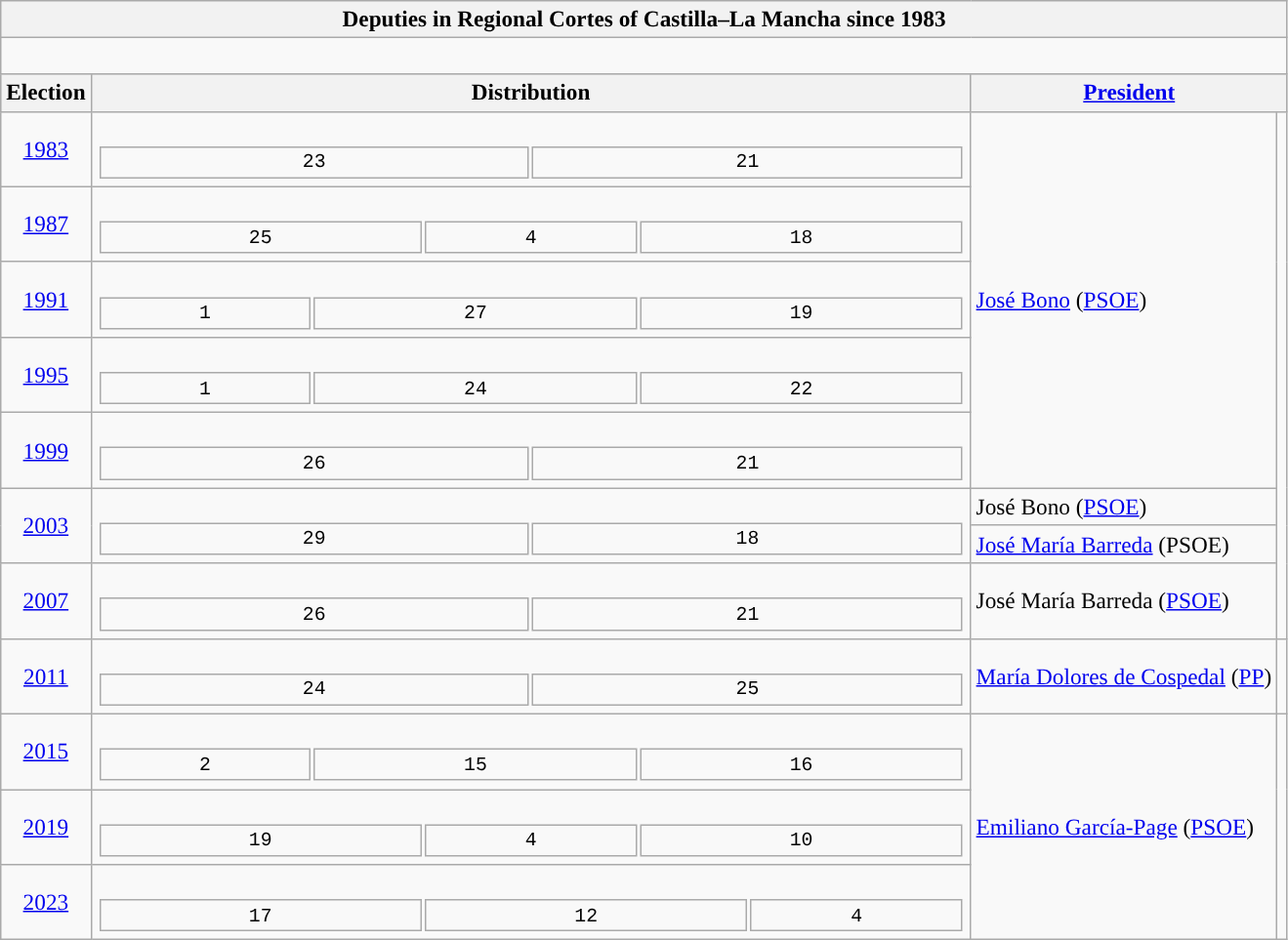<table class="wikitable" style="font-size:97%;">
<tr>
<th colspan="4">Deputies in Regional Cortes of Castilla–La Mancha since 1983</th>
</tr>
<tr>
<td colspan="4"><br>










</td>
</tr>
<tr bgcolor="#CCCCCC">
<th>Election</th>
<th>Distribution</th>
<th colspan="2"><a href='#'>President</a></th>
</tr>
<tr>
<td align="center"><a href='#'>1983</a></td>
<td><br><table style="width:45em; font-size:85%; text-align:center; font-family:Courier New;">
<tr>
<td style="background:">23</td>
<td style="background:">21</td>
</tr>
</table>
</td>
<td rowspan="5"><a href='#'>José Bono</a> (<a href='#'>PSOE</a>)</td>
<td rowspan="8" style="background:"></td>
</tr>
<tr>
<td align="center"><a href='#'>1987</a></td>
<td><br><table style="width:45em; font-size:85%; text-align:center; font-family:Courier New;">
<tr>
<td style="background:">25</td>
<td style="background:">4</td>
<td style="background:">18</td>
</tr>
</table>
</td>
</tr>
<tr>
<td align="center"><a href='#'>1991</a></td>
<td><br><table style="width:45em; font-size:85%; text-align:center; font-family:Courier New;">
<tr>
<td style="background:">1</td>
<td style="background:">27</td>
<td style="background:">19</td>
</tr>
</table>
</td>
</tr>
<tr>
<td align="center"><a href='#'>1995</a></td>
<td><br><table style="width:45em; font-size:85%; text-align:center; font-family:Courier New;">
<tr>
<td style="background:">1</td>
<td style="background:">24</td>
<td style="background:">22</td>
</tr>
</table>
</td>
</tr>
<tr>
<td align="center"><a href='#'>1999</a></td>
<td><br><table style="width:45em; font-size:85%; text-align:center; font-family:Courier New;">
<tr>
<td style="background:">26</td>
<td style="background:">21</td>
</tr>
</table>
</td>
</tr>
<tr>
<td rowspan="2" align="center"><a href='#'>2003</a></td>
<td rowspan="2"><br><table style="width:45em; font-size:85%; text-align:center; font-family:Courier New;">
<tr>
<td style="background:">29</td>
<td style="background:">18</td>
</tr>
</table>
</td>
<td>José Bono (<a href='#'>PSOE</a>) </td>
</tr>
<tr>
<td><a href='#'>José María Barreda</a> (PSOE) </td>
</tr>
<tr>
<td align="center"><a href='#'>2007</a></td>
<td><br><table style="width:45em; font-size:85%; text-align:center; font-family:Courier New;">
<tr>
<td style="background:">26</td>
<td style="background:">21</td>
</tr>
</table>
</td>
<td>José María Barreda (<a href='#'>PSOE</a>)</td>
</tr>
<tr>
<td align="center"><a href='#'>2011</a></td>
<td><br><table style="width:45em; font-size:85%; text-align:center; font-family:Courier New;">
<tr>
<td style="background:">24</td>
<td style="background:">25</td>
</tr>
</table>
</td>
<td><a href='#'>María Dolores de Cospedal</a> (<a href='#'>PP</a>)</td>
<td style="background:"></td>
</tr>
<tr>
<td align="center"><a href='#'>2015</a></td>
<td><br><table style="width:45em; font-size:85%; text-align:center; font-family:Courier New;">
<tr>
<td style="background:">2</td>
<td style="background:">15</td>
<td style="background:">16</td>
</tr>
</table>
</td>
<td rowspan="3"><a href='#'>Emiliano García-Page</a> (<a href='#'>PSOE</a>)</td>
<td rowspan="3" style="background:"></td>
</tr>
<tr>
<td align="center"><a href='#'>2019</a></td>
<td><br><table style="width:45em; font-size:85%; text-align:center; font-family:Courier New;">
<tr>
<td style="background:">19</td>
<td style="background:">4</td>
<td style="background:">10</td>
</tr>
</table>
</td>
</tr>
<tr>
<td align="center"><a href='#'>2023</a></td>
<td><br><table style="width:45em; font-size:85%; text-align:center; font-family:Courier New;">
<tr>
<td style="background:">17</td>
<td style="background:">12</td>
<td style="background:">4</td>
</tr>
</table>
</td>
</tr>
</table>
